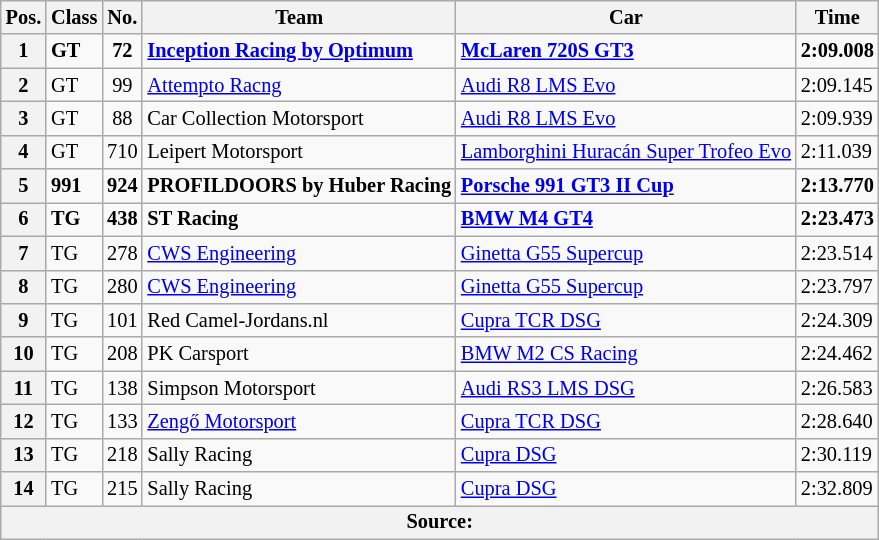<table class="wikitable" style="font-size: 85%;">
<tr>
<th>Pos.</th>
<th>Class</th>
<th>No.</th>
<th>Team</th>
<th>Car</th>
<th>Time</th>
</tr>
<tr>
<th>1</th>
<td><strong>GT</strong></td>
<td align="center"><strong>72</strong></td>
<td><strong> <a href='#'>Inception Racing by Optimum</a></strong></td>
<td><a href='#'><strong>McLaren 720S GT3</strong></a></td>
<td><strong>2:09.008</strong></td>
</tr>
<tr>
<th>2</th>
<td>GT</td>
<td align="center">99</td>
<td> <a href='#'>Attempto Racng</a></td>
<td><a href='#'>Audi R8 LMS Evo</a></td>
<td>2:09.145</td>
</tr>
<tr>
<th>3</th>
<td>GT</td>
<td align="center">88</td>
<td> Car Collection Motorsport</td>
<td><a href='#'>Audi R8 LMS Evo</a></td>
<td>2:09.939</td>
</tr>
<tr>
<th>4</th>
<td>GT</td>
<td align="center">710</td>
<td> Leipert Motorsport</td>
<td><a href='#'>Lamborghini Huracán Super Trofeo Evo</a></td>
<td>2:11.039</td>
</tr>
<tr>
<th>5</th>
<td><strong>991</strong></td>
<td align="center"><strong>924</strong></td>
<td><strong> PROFILDOORS by Huber Racing</strong></td>
<td><a href='#'><strong>Porsche 991 GT3 II Cup</strong></a></td>
<td><strong>2:13.770</strong></td>
</tr>
<tr>
<th>6</th>
<td><strong>TG</strong></td>
<td align="center"><strong>438</strong></td>
<td><strong> ST Racing</strong></td>
<td><a href='#'><strong>BMW M4 GT4</strong></a></td>
<td><strong>2:23.473</strong></td>
</tr>
<tr>
<th>7</th>
<td>TG</td>
<td align="center">278</td>
<td> <a href='#'>CWS Engineering</a></td>
<td><a href='#'>Ginetta G55 Supercup</a></td>
<td>2:23.514</td>
</tr>
<tr>
<th>8</th>
<td>TG</td>
<td align="center">280</td>
<td> <a href='#'>CWS Engineering</a></td>
<td><a href='#'>Ginetta G55 Supercup</a></td>
<td>2:23.797</td>
</tr>
<tr>
<th>9</th>
<td>TG</td>
<td align="center">101</td>
<td> Red Camel-Jordans.nl</td>
<td><a href='#'>Cupra TCR DSG</a></td>
<td>2:24.309</td>
</tr>
<tr>
<th>10</th>
<td>TG</td>
<td align="center">208</td>
<td> PK Carsport</td>
<td><a href='#'>BMW M2 CS Racing</a></td>
<td>2:24.462</td>
</tr>
<tr>
<th>11</th>
<td>TG</td>
<td align="center">138</td>
<td> Simpson Motorsport</td>
<td><a href='#'>Audi RS3 LMS DSG</a></td>
<td>2:26.583</td>
</tr>
<tr>
<th>12</th>
<td>TG</td>
<td align="center">133</td>
<td> <a href='#'>Zengő Motorsport</a></td>
<td><a href='#'>Cupra TCR DSG</a></td>
<td>2:28.640</td>
</tr>
<tr>
<th>13</th>
<td>TG</td>
<td align="center">218</td>
<td> Sally Racing</td>
<td><a href='#'>Cupra DSG</a></td>
<td>2:30.119</td>
</tr>
<tr>
<th>14</th>
<td>TG</td>
<td align="center">215</td>
<td> Sally Racing</td>
<td><a href='#'>Cupra DSG</a></td>
<td>2:32.809</td>
</tr>
<tr>
<th colspan="6">Source:</th>
</tr>
</table>
